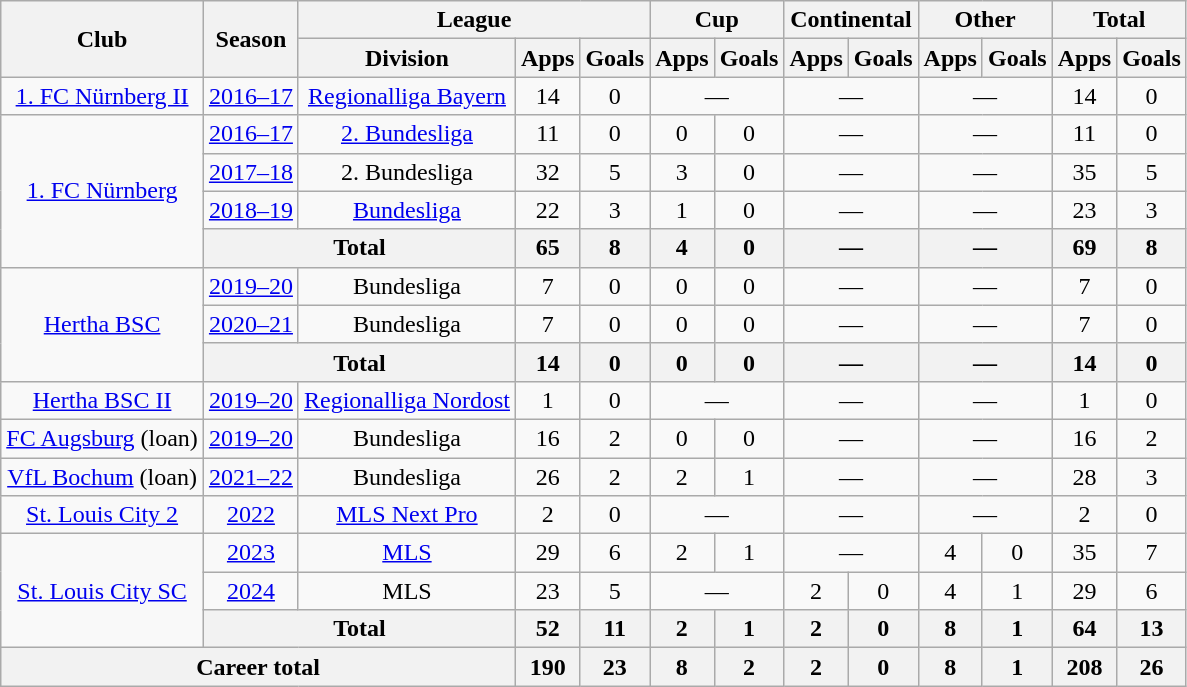<table class="wikitable nowrap" style="text-align:center">
<tr>
<th rowspan="2">Club</th>
<th rowspan="2">Season</th>
<th colspan="3">League</th>
<th colspan="2">Cup</th>
<th colspan="2">Continental</th>
<th colspan="2">Other</th>
<th colspan="2">Total</th>
</tr>
<tr>
<th>Division</th>
<th>Apps</th>
<th>Goals</th>
<th>Apps</th>
<th>Goals</th>
<th>Apps</th>
<th>Goals</th>
<th>Apps</th>
<th>Goals</th>
<th>Apps</th>
<th>Goals</th>
</tr>
<tr>
<td><a href='#'>1. FC Nürnberg II</a></td>
<td><a href='#'>2016–17</a></td>
<td><a href='#'>Regionalliga Bayern</a></td>
<td>14</td>
<td>0</td>
<td colspan="2">—</td>
<td colspan="2">—</td>
<td colspan="2">—</td>
<td>14</td>
<td>0</td>
</tr>
<tr>
<td rowspan="4"><a href='#'>1. FC Nürnberg</a></td>
<td><a href='#'>2016–17</a></td>
<td><a href='#'>2. Bundesliga</a></td>
<td>11</td>
<td>0</td>
<td>0</td>
<td>0</td>
<td colspan="2">—</td>
<td colspan="2">—</td>
<td>11</td>
<td>0</td>
</tr>
<tr>
<td><a href='#'>2017–18</a></td>
<td>2. Bundesliga</td>
<td>32</td>
<td>5</td>
<td>3</td>
<td>0</td>
<td colspan="2">—</td>
<td colspan="2">—</td>
<td>35</td>
<td>5</td>
</tr>
<tr>
<td><a href='#'>2018–19</a></td>
<td><a href='#'>Bundesliga</a></td>
<td>22</td>
<td>3</td>
<td>1</td>
<td>0</td>
<td colspan="2">—</td>
<td colspan="2">—</td>
<td>23</td>
<td>3</td>
</tr>
<tr>
<th colspan="2">Total</th>
<th>65</th>
<th>8</th>
<th>4</th>
<th>0</th>
<th colspan="2">—</th>
<th colspan="2">—</th>
<th>69</th>
<th>8</th>
</tr>
<tr>
<td rowspan="3"><a href='#'>Hertha BSC</a></td>
<td><a href='#'>2019–20</a></td>
<td>Bundesliga</td>
<td>7</td>
<td>0</td>
<td>0</td>
<td>0</td>
<td colspan="2">—</td>
<td colspan="2">—</td>
<td>7</td>
<td>0</td>
</tr>
<tr>
<td><a href='#'>2020–21</a></td>
<td>Bundesliga</td>
<td>7</td>
<td>0</td>
<td>0</td>
<td>0</td>
<td colspan="2">—</td>
<td colspan="2">—</td>
<td>7</td>
<td>0</td>
</tr>
<tr>
<th colspan="2">Total</th>
<th>14</th>
<th>0</th>
<th>0</th>
<th>0</th>
<th colspan="2">—</th>
<th colspan="2">—</th>
<th>14</th>
<th>0</th>
</tr>
<tr>
<td><a href='#'>Hertha BSC II</a></td>
<td><a href='#'>2019–20</a></td>
<td><a href='#'>Regionalliga Nordost</a></td>
<td>1</td>
<td>0</td>
<td colspan="2">—</td>
<td colspan="2">—</td>
<td colspan="2">—</td>
<td>1</td>
<td>0</td>
</tr>
<tr>
<td><a href='#'>FC Augsburg</a> (loan)</td>
<td><a href='#'>2019–20</a></td>
<td>Bundesliga</td>
<td>16</td>
<td>2</td>
<td>0</td>
<td>0</td>
<td colspan="2">—</td>
<td colspan="2">—</td>
<td>16</td>
<td>2</td>
</tr>
<tr>
<td><a href='#'>VfL Bochum</a> (loan)</td>
<td><a href='#'>2021–22</a></td>
<td>Bundesliga</td>
<td>26</td>
<td>2</td>
<td>2</td>
<td>1</td>
<td colspan="2">—</td>
<td colspan="2">—</td>
<td>28</td>
<td>3</td>
</tr>
<tr>
<td><a href='#'>St. Louis City 2</a></td>
<td><a href='#'>2022</a></td>
<td><a href='#'>MLS Next Pro</a></td>
<td>2</td>
<td>0</td>
<td colspan="2">—</td>
<td colspan="2">—</td>
<td colspan="2">—</td>
<td>2</td>
<td>0</td>
</tr>
<tr>
<td rowspan="3"><a href='#'>St. Louis City SC</a></td>
<td><a href='#'>2023</a></td>
<td><a href='#'>MLS</a></td>
<td>29</td>
<td>6</td>
<td>2</td>
<td>1</td>
<td colspan="2">—</td>
<td>4</td>
<td>0</td>
<td>35</td>
<td>7</td>
</tr>
<tr>
<td><a href='#'>2024</a></td>
<td>MLS</td>
<td>23</td>
<td>5</td>
<td colspan="2">—</td>
<td>2</td>
<td>0</td>
<td>4</td>
<td>1</td>
<td>29</td>
<td>6</td>
</tr>
<tr>
<th colspan="2">Total</th>
<th>52</th>
<th>11</th>
<th>2</th>
<th>1</th>
<th>2</th>
<th>0</th>
<th>8</th>
<th>1</th>
<th>64</th>
<th>13</th>
</tr>
<tr>
<th colspan="3">Career total</th>
<th>190</th>
<th>23</th>
<th>8</th>
<th>2</th>
<th>2</th>
<th>0</th>
<th>8</th>
<th>1</th>
<th>208</th>
<th>26</th>
</tr>
</table>
